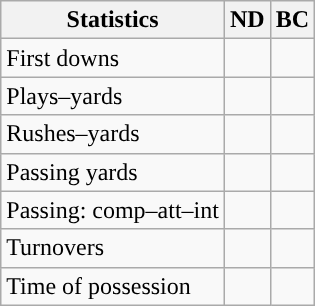<table class="wikitable" style="float:left">
<tr>
<th>Statistics</th>
<th>ND</th>
<th>BC</th>
</tr>
<tr>
<td>First downs</td>
<td></td>
<td></td>
</tr>
<tr>
<td>Plays–yards</td>
<td></td>
<td></td>
</tr>
<tr>
<td>Rushes–yards</td>
<td></td>
<td></td>
</tr>
<tr>
<td>Passing yards</td>
<td></td>
<td></td>
</tr>
<tr>
<td>Passing: comp–att–int</td>
<td></td>
<td></td>
</tr>
<tr>
<td>Turnovers</td>
<td></td>
<td></td>
</tr>
<tr>
<td>Time of possession</td>
<td></td>
<td></td>
</tr>
</table>
